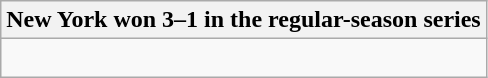<table class="wikitable collapsible collapsed">
<tr>
<th>New York won 3–1 in the regular-season series</th>
</tr>
<tr>
<td><br>


</td>
</tr>
</table>
